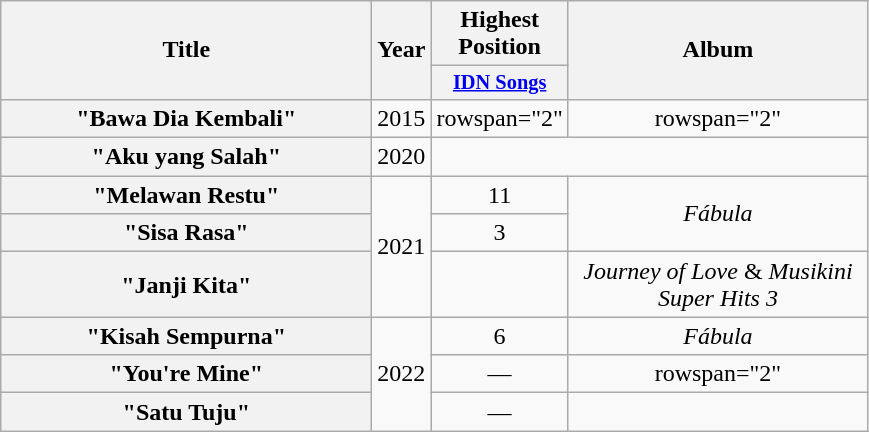<table class="wikitable plainrowheaders" style="text-align:center">
<tr>
<th scope="col" rowspan="2" style="width:15em;">Title</th>
<th scope="col" rowspan="2">Year</th>
<th scope="col" colspan="1">Highest Position</th>
<th scope="col" rowspan="2" style="width:12em;">Album</th>
</tr>
<tr>
<th scope="col" style="width:2em;font-size:85%;"><a href='#'>IDN Songs</a></th>
</tr>
<tr>
<th scope="row">"Bawa Dia Kembali"</th>
<td>2015</td>
<td>rowspan="2" </td>
<td>rowspan="2" </td>
</tr>
<tr>
<th scope="row">"Aku yang Salah"<br></th>
<td>2020</td>
</tr>
<tr>
<th scope="row">"Melawan Restu"</th>
<td rowspan="3">2021</td>
<td>11</td>
<td rowspan="2"><em>Fábula</em></td>
</tr>
<tr>
<th scope="row">"Sisa Rasa"</th>
<td>3</td>
</tr>
<tr>
<th scope="row">"Janji Kita"<br></th>
<td></td>
<td><em>Journey of Love</em> & <em>Musikini Super Hits 3</em></td>
</tr>
<tr>
<th scope="row">"Kisah Sempurna"</th>
<td rowspan="3">2022</td>
<td>6</td>
<td><em>Fábula</em></td>
</tr>
<tr>
<th scope="row">"You're Mine"<br></th>
<td>—</td>
<td>rowspan="2" </td>
</tr>
<tr>
<th scope="row">"Satu Tuju"<br></th>
<td>—</td>
</tr>
</table>
